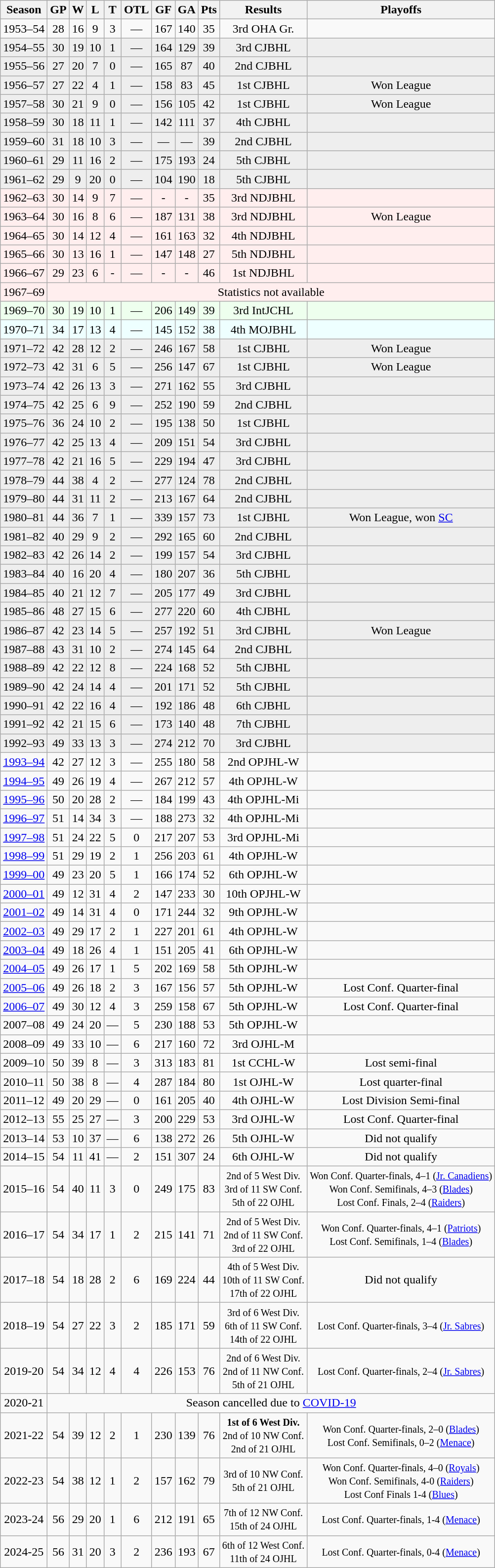<table class="wikitable" style="text-align:center">
<tr>
<th>Season</th>
<th>GP</th>
<th>W</th>
<th>L</th>
<th>T</th>
<th>OTL</th>
<th>GF</th>
<th>GA</th>
<th>Pts</th>
<th>Results</th>
<th>Playoffs</th>
</tr>
<tr>
<td>1953–54</td>
<td>28</td>
<td>16</td>
<td>9</td>
<td>3</td>
<td>—</td>
<td>167</td>
<td>140</td>
<td>35</td>
<td>3rd OHA Gr.</td>
<td></td>
</tr>
<tr bgcolor="#eeeeee">
<td>1954–55</td>
<td>30</td>
<td>19</td>
<td>10</td>
<td>1</td>
<td>—</td>
<td>164</td>
<td>129</td>
<td>39</td>
<td>3rd CJBHL</td>
<td></td>
</tr>
<tr bgcolor="#eeeeee">
<td>1955–56</td>
<td>27</td>
<td>20</td>
<td>7</td>
<td>0</td>
<td>—</td>
<td>165</td>
<td>87</td>
<td>40</td>
<td>2nd CJBHL</td>
<td></td>
</tr>
<tr bgcolor="#eeeeee">
<td>1956–57</td>
<td>27</td>
<td>22</td>
<td>4</td>
<td>1</td>
<td>—</td>
<td>158</td>
<td>83</td>
<td>45</td>
<td>1st CJBHL</td>
<td>Won League</td>
</tr>
<tr bgcolor="#eeeeee">
<td>1957–58</td>
<td>30</td>
<td>21</td>
<td>9</td>
<td>0</td>
<td>—</td>
<td>156</td>
<td>105</td>
<td>42</td>
<td>1st CJBHL</td>
<td>Won League</td>
</tr>
<tr bgcolor="#eeeeee">
<td>1958–59</td>
<td>30</td>
<td>18</td>
<td>11</td>
<td>1</td>
<td>—</td>
<td>142</td>
<td>111</td>
<td>37</td>
<td>4th CJBHL</td>
<td></td>
</tr>
<tr bgcolor="#eeeeee">
<td>1959–60</td>
<td>31</td>
<td>18</td>
<td>10</td>
<td>3</td>
<td>—</td>
<td>—</td>
<td>—</td>
<td>39</td>
<td>2nd CJBHL</td>
<td></td>
</tr>
<tr bgcolor="#eeeeee">
<td>1960–61</td>
<td>29</td>
<td>11</td>
<td>16</td>
<td>2</td>
<td>—</td>
<td>175</td>
<td>193</td>
<td>24</td>
<td>5th CJBHL</td>
<td></td>
</tr>
<tr bgcolor="#eeeeee">
<td>1961–62</td>
<td>29</td>
<td>9</td>
<td>20</td>
<td>0</td>
<td>—</td>
<td>104</td>
<td>190</td>
<td>18</td>
<td>5th CJBHL</td>
<td></td>
</tr>
<tr bgcolor="#ffeeee">
<td>1962–63</td>
<td>30</td>
<td>14</td>
<td>9</td>
<td>7</td>
<td>—</td>
<td>-</td>
<td>-</td>
<td>35</td>
<td>3rd NDJBHL</td>
<td></td>
</tr>
<tr bgcolor="#ffeeee">
<td>1963–64</td>
<td>30</td>
<td>16</td>
<td>8</td>
<td>6</td>
<td>—</td>
<td>187</td>
<td>131</td>
<td>38</td>
<td>3rd NDJBHL</td>
<td>Won League</td>
</tr>
<tr bgcolor="#ffeeee">
<td>1964–65</td>
<td>30</td>
<td>14</td>
<td>12</td>
<td>4</td>
<td>—</td>
<td>161</td>
<td>163</td>
<td>32</td>
<td>4th NDJBHL</td>
<td></td>
</tr>
<tr bgcolor="#ffeeee">
<td>1965–66</td>
<td>30</td>
<td>13</td>
<td>16</td>
<td>1</td>
<td>—</td>
<td>147</td>
<td>148</td>
<td>27</td>
<td>5th NDJBHL</td>
<td></td>
</tr>
<tr bgcolor="#ffeeee">
<td>1966–67</td>
<td>29</td>
<td>23</td>
<td>6</td>
<td>-</td>
<td>—</td>
<td>-</td>
<td>-</td>
<td>46</td>
<td>1st NDJBHL</td>
<td></td>
</tr>
<tr bgcolor="#ffeeee">
<td>1967–69</td>
<td colspan="11">Statistics not available</td>
</tr>
<tr bgcolor="#eeffee">
<td>1969–70</td>
<td>30</td>
<td>19</td>
<td>10</td>
<td>1</td>
<td>—</td>
<td>206</td>
<td>149</td>
<td>39</td>
<td>3rd IntJCHL</td>
<td></td>
</tr>
<tr bgcolor="#eeffff">
<td>1970–71</td>
<td>34</td>
<td>17</td>
<td>13</td>
<td>4</td>
<td>—</td>
<td>145</td>
<td>152</td>
<td>38</td>
<td>4th MOJBHL</td>
<td></td>
</tr>
<tr bgcolor="#eeeeee">
<td>1971–72</td>
<td>42</td>
<td>28</td>
<td>12</td>
<td>2</td>
<td>—</td>
<td>246</td>
<td>167</td>
<td>58</td>
<td>1st CJBHL</td>
<td>Won League</td>
</tr>
<tr bgcolor="#eeeeee">
<td>1972–73</td>
<td>42</td>
<td>31</td>
<td>6</td>
<td>5</td>
<td>—</td>
<td>256</td>
<td>147</td>
<td>67</td>
<td>1st CJBHL</td>
<td>Won League</td>
</tr>
<tr bgcolor="#eeeeee">
<td>1973–74</td>
<td>42</td>
<td>26</td>
<td>13</td>
<td>3</td>
<td>—</td>
<td>271</td>
<td>162</td>
<td>55</td>
<td>3rd CJBHL</td>
<td></td>
</tr>
<tr bgcolor="#eeeeee">
<td>1974–75</td>
<td>42</td>
<td>25</td>
<td>6</td>
<td>9</td>
<td>—</td>
<td>252</td>
<td>190</td>
<td>59</td>
<td>2nd CJBHL</td>
<td></td>
</tr>
<tr bgcolor="#eeeeee">
<td>1975–76</td>
<td>36</td>
<td>24</td>
<td>10</td>
<td>2</td>
<td>—</td>
<td>195</td>
<td>138</td>
<td>50</td>
<td>1st CJBHL</td>
<td></td>
</tr>
<tr bgcolor="#eeeeee">
<td>1976–77</td>
<td>42</td>
<td>25</td>
<td>13</td>
<td>4</td>
<td>—</td>
<td>209</td>
<td>151</td>
<td>54</td>
<td>3rd CJBHL</td>
<td></td>
</tr>
<tr bgcolor="#eeeeee">
<td>1977–78</td>
<td>42</td>
<td>21</td>
<td>16</td>
<td>5</td>
<td>—</td>
<td>229</td>
<td>194</td>
<td>47</td>
<td>3rd CJBHL</td>
<td></td>
</tr>
<tr bgcolor="#eeeeee">
<td>1978–79</td>
<td>44</td>
<td>38</td>
<td>4</td>
<td>2</td>
<td>—</td>
<td>277</td>
<td>124</td>
<td>78</td>
<td>2nd CJBHL</td>
<td></td>
</tr>
<tr bgcolor="#eeeeee">
<td>1979–80</td>
<td>44</td>
<td>31</td>
<td>11</td>
<td>2</td>
<td>—</td>
<td>213</td>
<td>167</td>
<td>64</td>
<td>2nd CJBHL</td>
<td></td>
</tr>
<tr bgcolor="#eeeeee">
<td>1980–81</td>
<td>44</td>
<td>36</td>
<td>7</td>
<td>1</td>
<td>—</td>
<td>339</td>
<td>157</td>
<td>73</td>
<td>1st CJBHL</td>
<td>Won League, won <a href='#'>SC</a></td>
</tr>
<tr bgcolor="#eeeeee">
<td>1981–82</td>
<td>40</td>
<td>29</td>
<td>9</td>
<td>2</td>
<td>—</td>
<td>292</td>
<td>165</td>
<td>60</td>
<td>2nd CJBHL</td>
<td></td>
</tr>
<tr bgcolor="#eeeeee">
<td>1982–83</td>
<td>42</td>
<td>26</td>
<td>14</td>
<td>2</td>
<td>—</td>
<td>199</td>
<td>157</td>
<td>54</td>
<td>3rd CJBHL</td>
<td></td>
</tr>
<tr bgcolor="#eeeeee">
<td>1983–84</td>
<td>40</td>
<td>16</td>
<td>20</td>
<td>4</td>
<td>—</td>
<td>180</td>
<td>207</td>
<td>36</td>
<td>5th CJBHL</td>
<td></td>
</tr>
<tr bgcolor="#eeeeee">
<td>1984–85</td>
<td>40</td>
<td>21</td>
<td>12</td>
<td>7</td>
<td>—</td>
<td>205</td>
<td>177</td>
<td>49</td>
<td>3rd CJBHL</td>
<td></td>
</tr>
<tr bgcolor="#eeeeee">
<td>1985–86</td>
<td>48</td>
<td>27</td>
<td>15</td>
<td>6</td>
<td>—</td>
<td>277</td>
<td>220</td>
<td>60</td>
<td>4th CJBHL</td>
<td></td>
</tr>
<tr bgcolor="#eeeeee">
<td>1986–87</td>
<td>42</td>
<td>23</td>
<td>14</td>
<td>5</td>
<td>—</td>
<td>257</td>
<td>192</td>
<td>51</td>
<td>3rd CJBHL</td>
<td>Won League</td>
</tr>
<tr bgcolor="#eeeeee">
<td>1987–88</td>
<td>43</td>
<td>31</td>
<td>10</td>
<td>2</td>
<td>—</td>
<td>274</td>
<td>145</td>
<td>64</td>
<td>2nd CJBHL</td>
<td></td>
</tr>
<tr bgcolor="#eeeeee">
<td>1988–89</td>
<td>42</td>
<td>22</td>
<td>12</td>
<td>8</td>
<td>—</td>
<td>224</td>
<td>168</td>
<td>52</td>
<td>5th CJBHL</td>
<td></td>
</tr>
<tr bgcolor="#eeeeee">
<td>1989–90</td>
<td>42</td>
<td>24</td>
<td>14</td>
<td>4</td>
<td>—</td>
<td>201</td>
<td>171</td>
<td>52</td>
<td>5th CJBHL</td>
<td></td>
</tr>
<tr bgcolor="#eeeeee">
<td>1990–91</td>
<td>42</td>
<td>22</td>
<td>16</td>
<td>4</td>
<td>—</td>
<td>192</td>
<td>186</td>
<td>48</td>
<td>6th CJBHL</td>
<td></td>
</tr>
<tr bgcolor="#eeeeee">
<td>1991–92</td>
<td>42</td>
<td>21</td>
<td>15</td>
<td>6</td>
<td>—</td>
<td>173</td>
<td>140</td>
<td>48</td>
<td>7th CJBHL</td>
<td></td>
</tr>
<tr bgcolor="#eeeeee">
<td>1992–93</td>
<td>49</td>
<td>33</td>
<td>13</td>
<td>3</td>
<td>—</td>
<td>274</td>
<td>212</td>
<td>70</td>
<td>3rd CJBHL</td>
<td></td>
</tr>
<tr>
<td><a href='#'>1993–94</a></td>
<td>42</td>
<td>27</td>
<td>12</td>
<td>3</td>
<td>—</td>
<td>255</td>
<td>180</td>
<td>58</td>
<td>2nd OPJHL-W</td>
<td></td>
</tr>
<tr>
<td><a href='#'>1994–95</a></td>
<td>49</td>
<td>26</td>
<td>19</td>
<td>4</td>
<td>—</td>
<td>267</td>
<td>212</td>
<td>57</td>
<td>4th OPJHL-W</td>
<td></td>
</tr>
<tr>
<td><a href='#'>1995–96</a></td>
<td>50</td>
<td>20</td>
<td>28</td>
<td>2</td>
<td>—</td>
<td>184</td>
<td>199</td>
<td>43</td>
<td>4th OPJHL-Mi</td>
<td></td>
</tr>
<tr>
<td><a href='#'>1996–97</a></td>
<td>51</td>
<td>14</td>
<td>34</td>
<td>3</td>
<td>—</td>
<td>188</td>
<td>273</td>
<td>32</td>
<td>4th OPJHL-Mi</td>
<td></td>
</tr>
<tr>
<td><a href='#'>1997–98</a></td>
<td>51</td>
<td>24</td>
<td>22</td>
<td>5</td>
<td>0</td>
<td>217</td>
<td>207</td>
<td>53</td>
<td>3rd OPJHL-Mi</td>
<td></td>
</tr>
<tr>
<td><a href='#'>1998–99</a></td>
<td>51</td>
<td>29</td>
<td>19</td>
<td>2</td>
<td>1</td>
<td>256</td>
<td>203</td>
<td>61</td>
<td>4th OPJHL-W</td>
<td></td>
</tr>
<tr>
<td><a href='#'>1999–00</a></td>
<td>49</td>
<td>23</td>
<td>20</td>
<td>5</td>
<td>1</td>
<td>166</td>
<td>174</td>
<td>52</td>
<td>6th OPJHL-W</td>
<td></td>
</tr>
<tr>
<td><a href='#'>2000–01</a></td>
<td>49</td>
<td>12</td>
<td>31</td>
<td>4</td>
<td>2</td>
<td>147</td>
<td>233</td>
<td>30</td>
<td>10th OPJHL-W</td>
<td></td>
</tr>
<tr>
<td><a href='#'>2001–02</a></td>
<td>49</td>
<td>14</td>
<td>31</td>
<td>4</td>
<td>0</td>
<td>171</td>
<td>244</td>
<td>32</td>
<td>9th OPJHL-W</td>
<td></td>
</tr>
<tr>
<td><a href='#'>2002–03</a></td>
<td>49</td>
<td>29</td>
<td>17</td>
<td>2</td>
<td>1</td>
<td>227</td>
<td>201</td>
<td>61</td>
<td>4th OPJHL-W</td>
<td></td>
</tr>
<tr>
<td><a href='#'>2003–04</a></td>
<td>49</td>
<td>18</td>
<td>26</td>
<td>4</td>
<td>1</td>
<td>151</td>
<td>205</td>
<td>41</td>
<td>6th OPJHL-W</td>
<td></td>
</tr>
<tr>
<td><a href='#'>2004–05</a></td>
<td>49</td>
<td>26</td>
<td>17</td>
<td>1</td>
<td>5</td>
<td>202</td>
<td>169</td>
<td>58</td>
<td>5th OPJHL-W</td>
<td></td>
</tr>
<tr>
<td><a href='#'>2005–06</a></td>
<td>49</td>
<td>26</td>
<td>18</td>
<td>2</td>
<td>3</td>
<td>167</td>
<td>156</td>
<td>57</td>
<td>5th OPJHL-W</td>
<td>Lost Conf. Quarter-final</td>
</tr>
<tr>
<td><a href='#'>2006–07</a></td>
<td>49</td>
<td>30</td>
<td>12</td>
<td>4</td>
<td>3</td>
<td>259</td>
<td>158</td>
<td>67</td>
<td>5th OPJHL-W</td>
<td>Lost Conf. Quarter-final</td>
</tr>
<tr>
<td>2007–08</td>
<td>49</td>
<td>24</td>
<td>20</td>
<td>—</td>
<td>5</td>
<td>230</td>
<td>188</td>
<td>53</td>
<td>5th OPJHL-W</td>
<td></td>
</tr>
<tr>
<td>2008–09</td>
<td>49</td>
<td>33</td>
<td>10</td>
<td>—</td>
<td>6</td>
<td>217</td>
<td>160</td>
<td>72</td>
<td>3rd OJHL-M</td>
<td></td>
</tr>
<tr>
<td>2009–10</td>
<td>50</td>
<td>39</td>
<td>8</td>
<td>—</td>
<td>3</td>
<td>313</td>
<td>183</td>
<td>81</td>
<td>1st CCHL-W</td>
<td>Lost semi-final</td>
</tr>
<tr>
<td>2010–11</td>
<td>50</td>
<td>38</td>
<td>8</td>
<td>—</td>
<td>4</td>
<td>287</td>
<td>184</td>
<td>80</td>
<td>1st OJHL-W</td>
<td>Lost quarter-final</td>
</tr>
<tr>
<td>2011–12</td>
<td>49</td>
<td>20</td>
<td>29</td>
<td>—</td>
<td>0</td>
<td>161</td>
<td>205</td>
<td>40</td>
<td>4th OJHL-W</td>
<td>Lost Division Semi-final</td>
</tr>
<tr>
<td>2012–13</td>
<td>55</td>
<td>25</td>
<td>27</td>
<td>—</td>
<td>3</td>
<td>200</td>
<td>229</td>
<td>53</td>
<td>3rd OJHL-W</td>
<td>Lost Conf. Quarter-final</td>
</tr>
<tr>
<td>2013–14</td>
<td>53</td>
<td>10</td>
<td>37</td>
<td>—</td>
<td>6</td>
<td>138</td>
<td>272</td>
<td>26</td>
<td>5th OJHL-W</td>
<td>Did not qualify</td>
</tr>
<tr>
<td>2014–15</td>
<td>54</td>
<td>11</td>
<td>41</td>
<td>—</td>
<td>2</td>
<td>151</td>
<td>307</td>
<td>24</td>
<td>6th OJHL-W</td>
<td>Did not qualify</td>
</tr>
<tr>
<td>2015–16</td>
<td>54</td>
<td>40</td>
<td>11</td>
<td>3</td>
<td>0</td>
<td>249</td>
<td>175</td>
<td>83</td>
<td><small>2nd of 5 West Div.<br>3rd of 11 SW Conf.<br>5th of 22 OJHL</small></td>
<td><small>Won Conf. Quarter-finals, 4–1 (<a href='#'>Jr. Canadiens</a>)<br>Won Conf. Semifinals, 4–3 (<a href='#'>Blades</a>)<br>Lost Conf. Finals, 2–4 (<a href='#'>Raiders</a>)</small></td>
</tr>
<tr>
<td>2016–17</td>
<td>54</td>
<td>34</td>
<td>17</td>
<td>1</td>
<td>2</td>
<td>215</td>
<td>141</td>
<td>71</td>
<td><small>2nd of 5 West Div.<br>2nd of 11 SW Conf.<br>3rd of 22 OJHL</small></td>
<td><small>Won Conf. Quarter-finals, 4–1 (<a href='#'>Patriots</a>)<br>Lost Conf. Semifinals, 1–4 (<a href='#'>Blades</a>)</small></td>
</tr>
<tr>
<td>2017–18</td>
<td>54</td>
<td>18</td>
<td>28</td>
<td>2</td>
<td>6</td>
<td>169</td>
<td>224</td>
<td>44</td>
<td><small>4th of 5 West Div.<br>10th of 11 SW Conf.<br>17th of 22 OJHL</small></td>
<td>Did not qualify</td>
</tr>
<tr>
<td>2018–19</td>
<td>54</td>
<td>27</td>
<td>22</td>
<td>3</td>
<td>2</td>
<td>185</td>
<td>171</td>
<td>59</td>
<td><small>3rd of 6 West Div.<br>6th of 11 SW Conf.<br>14th of 22 OJHL</small></td>
<td><small>Lost Conf. Quarter-finals, 3–4 (<a href='#'>Jr. Sabres</a>)</small></td>
</tr>
<tr>
<td>2019-20</td>
<td>54</td>
<td>34</td>
<td>12</td>
<td>4</td>
<td>4</td>
<td>226</td>
<td>153</td>
<td>76</td>
<td><small>2nd of 6 West Div.<br>2nd of 11 NW Conf.<br>5th of 21 OJHL</small></td>
<td><small>Lost Conf. Quarter-finals, 2–4 (<a href='#'>Jr. Sabres</a>)</small></td>
</tr>
<tr align="center">
<td>2020-21</td>
<td colspan="10">Season cancelled due to <a href='#'>COVID-19</a></td>
</tr>
<tr>
<td>2021-22</td>
<td>54</td>
<td>39</td>
<td>12</td>
<td>2</td>
<td>1</td>
<td>230</td>
<td>139</td>
<td>76</td>
<td><small><strong>1st of 6 West Div.</strong><br>2nd of 10 NW Conf.<br>2nd of 21 OJHL</small></td>
<td><small>Won Conf. Quarter-finals, 2–0 (<a href='#'>Blades</a>)<br>Lost Conf. Semifinals, 0–2 (<a href='#'>Menace</a>)</small></td>
</tr>
<tr>
<td>2022-23</td>
<td>54</td>
<td>38</td>
<td>12</td>
<td>1</td>
<td>2</td>
<td>157</td>
<td>162</td>
<td>79</td>
<td><small>3rd of 10 NW Conf.<br>5th of 21 OJHL</small></td>
<td><small>Won Conf. Quarter-finals, 4–0 (<a href='#'>Royals</a>)<br>Won Conf. Semifinals, 4-0 (<a href='#'>Raiders</a>)<br>Lost Conf Finals 1-4 (<a href='#'>Blues</a>)</small></td>
</tr>
<tr>
<td>2023-24</td>
<td>56</td>
<td>29</td>
<td>20</td>
<td>1</td>
<td>6</td>
<td>212</td>
<td>191</td>
<td>65</td>
<td><small>7th of 12 NW Conf.<br>15th of 24 OJHL</small></td>
<td><small>Lost Conf. Quarter-finals, 1-4 (<a href='#'>Menace</a>)</small></td>
</tr>
<tr>
<td>2024-25</td>
<td>56</td>
<td>31</td>
<td>20</td>
<td>3</td>
<td>2</td>
<td>236</td>
<td>193</td>
<td>67</td>
<td><small>6th of 12 West Conf.<br>11th of 24 OJHL</small></td>
<td><small>Lost Conf. Quarter-finals, 0-4 (<a href='#'>Menace</a>)</small></td>
</tr>
</table>
